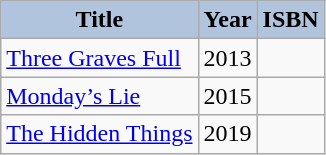<table class="wikitable sortable">
<tr style="text-align:center;">
<th style="background:#B0C4DE;">Title</th>
<th style="background:#B0C4DE;">Year</th>
<th style="background:#B0C4DE;">ISBN</th>
</tr>
<tr>
<td><a href='#'>Three Graves Full</a></td>
<td>2013</td>
<td></td>
</tr>
<tr>
<td><a href='#'>Monday’s Lie</a></td>
<td>2015</td>
<td></td>
</tr>
<tr>
<td><a href='#'>The Hidden Things</a></td>
<td>2019</td>
<td></td>
</tr>
</table>
